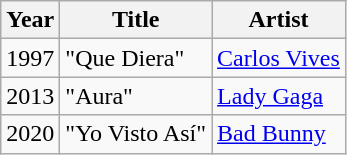<table class="wikitable">
<tr>
<th>Year</th>
<th>Title</th>
<th>Artist</th>
</tr>
<tr>
<td>1997</td>
<td>"Que Diera"</td>
<td><a href='#'>Carlos Vives</a></td>
</tr>
<tr>
<td>2013</td>
<td>"Aura"</td>
<td><a href='#'>Lady Gaga</a></td>
</tr>
<tr>
<td>2020</td>
<td>"Yo Visto Así"</td>
<td><a href='#'>Bad Bunny</a></td>
</tr>
</table>
